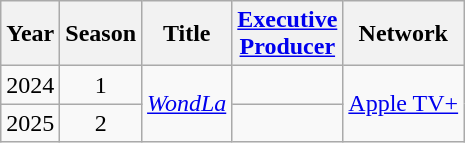<table class="wikitable">
<tr>
<th>Year</th>
<th>Season</th>
<th>Title</th>
<th><a href='#'>Executive<br>Producer</a></th>
<th>Network</th>
</tr>
<tr>
<td style="text-align:center;">2024</td>
<td style="text-align:center;">1</td>
<td rowspan="2" style="text-align:center;"><em><a href='#'>WondLa</a></em></td>
<td></td>
<td rowspan="2" style="text-align:center;"><a href='#'>Apple TV+</a></td>
</tr>
<tr>
<td style="text-align:center;">2025</td>
<td style="text-align:center;">2</td>
<td></td>
</tr>
</table>
